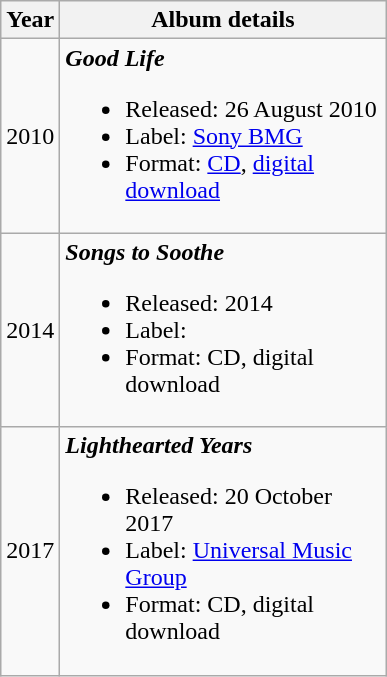<table class="wikitable" style="text-align:center;">
<tr>
<th>Year</th>
<th width="210">Album details</th>
</tr>
<tr>
<td style="text-align:center;">2010</td>
<td align="left"><strong><em>Good Life</em></strong><br><ul><li>Released: 26 August 2010</li><li>Label: <a href='#'>Sony BMG</a></li><li>Format: <a href='#'>CD</a>, <a href='#'>digital download</a></li></ul></td>
</tr>
<tr>
<td style="text-align:center;">2014</td>
<td align="left"><strong><em>Songs to Soothe</em></strong><br><ul><li>Released: 2014</li><li>Label:</li><li>Format: CD, digital download</li></ul></td>
</tr>
<tr>
<td style="text-align:center;">2017</td>
<td align="left"><strong><em>Lighthearted Years</em></strong><br><ul><li>Released: 20 October 2017</li><li>Label: <a href='#'>Universal Music Group</a></li><li>Format: CD, digital download</li></ul></td>
</tr>
</table>
